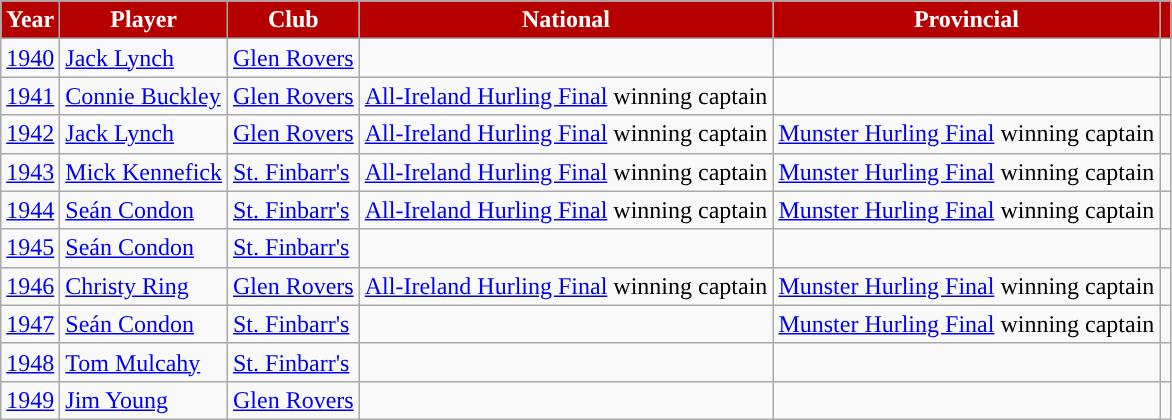<table class="wikitable">
<tr style="text-align:center;background:#B60000;color:white">
<td><strong>Year</strong></td>
<td><strong>Player</strong></td>
<td><strong>Club</strong></td>
<td><strong>National</strong></td>
<td><strong>Provincial</strong></td>
<td></td>
</tr>
<tr>
<td style="text-align:left;"><a href='#'>1940</a></td>
<td style="text-align:left;"><a href='#'>Jack Lynch</a></td>
<td style="text-align:left;"><a href='#'>Glen Rovers</a></td>
<td></td>
<td></td>
<td></td>
</tr>
<tr>
<td style="text-align:left;"><a href='#'>1941</a></td>
<td style="text-align:left;"><a href='#'>Connie Buckley</a></td>
<td style="text-align:left;"><a href='#'>Glen Rovers</a></td>
<td style="text-align:left;"><a href='#'>All-Ireland Hurling Final</a> winning captain</td>
<td></td>
<td></td>
</tr>
<tr>
<td style="text-align:left;"><a href='#'>1942</a></td>
<td style="text-align:left;"><a href='#'>Jack Lynch</a></td>
<td style="text-align:left;"><a href='#'>Glen Rovers</a></td>
<td style="text-align:left;"><a href='#'>All-Ireland Hurling Final</a> winning captain</td>
<td style="text-align:left;"><a href='#'>Munster Hurling Final</a> winning captain</td>
<td></td>
</tr>
<tr>
<td><a href='#'>1943</a></td>
<td style="text-align:left;"><a href='#'>Mick Kennefick</a></td>
<td style="text-align:left;"><a href='#'>St. Finbarr's</a></td>
<td style="text-align:left;"><a href='#'>All-Ireland Hurling Final</a> winning captain</td>
<td style="text-align:left;"><a href='#'>Munster Hurling Final</a> winning captain</td>
<td></td>
</tr>
<tr>
<td style="text-align:left;"><a href='#'>1944</a></td>
<td style="text-align:left;"><a href='#'>Seán Condon</a></td>
<td style="text-align:left;"><a href='#'>St. Finbarr's</a></td>
<td style="text-align:left;"><a href='#'>All-Ireland Hurling Final</a> winning captain</td>
<td style="text-align:left;"><a href='#'>Munster Hurling Final</a> winning captain</td>
<td></td>
</tr>
<tr>
<td style="text-align:left;"><a href='#'>1945</a></td>
<td style="text-align:left;"><a href='#'>Seán Condon</a></td>
<td style="text-align:left;"><a href='#'>St. Finbarr's</a></td>
<td></td>
<td></td>
<td></td>
</tr>
<tr>
<td style="text-align:left;"><a href='#'>1946</a></td>
<td style="text-align:left;"><a href='#'>Christy Ring</a></td>
<td style="text-align:left;"><a href='#'>Glen Rovers</a></td>
<td style="text-align:left;"><a href='#'>All-Ireland Hurling Final</a> winning captain</td>
<td style="text-align:left;"><a href='#'>Munster Hurling Final</a> winning captain</td>
<td></td>
</tr>
<tr>
<td style="text-align:left;"><a href='#'>1947</a></td>
<td style="text-align:left;"><a href='#'>Seán Condon</a></td>
<td style="text-align:left;"><a href='#'>St. Finbarr's</a></td>
<td></td>
<td style="text-align:left;"><a href='#'>Munster Hurling Final</a> winning captain</td>
<td></td>
</tr>
<tr>
<td style="text-align:left;"><a href='#'>1948</a></td>
<td style="text-align:left;"><a href='#'>Tom Mulcahy</a></td>
<td style="text-align:left;"><a href='#'>St. Finbarr's</a></td>
<td></td>
<td></td>
<td></td>
</tr>
<tr>
<td style="text-align:left;"><a href='#'>1949</a></td>
<td style="text-align:left;"><a href='#'>Jim Young</a></td>
<td style="text-align:left;"><a href='#'>Glen Rovers</a></td>
<td></td>
<td></td>
<td></td>
</tr>
</table>
